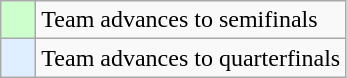<table class="wikitable">
<tr>
<td style="background:#ccffcc;">    </td>
<td>Team advances to semifinals</td>
</tr>
<tr>
<td style="background:#dfefff;">    </td>
<td>Team advances to quarterfinals</td>
</tr>
</table>
